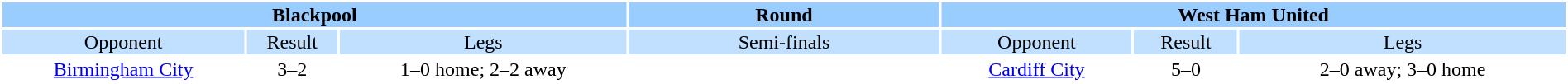<table width="100%" bgcolor=white>
<tr valign=top bgcolor=#99ccff>
<th colspan=3 style="width:40%"><strong>Blackpool</strong></th>
<th width=20%><strong>Round</strong></th>
<th colspan=3 style="width:40%"><strong>West Ham United</strong></th>
</tr>
<tr valign=top align="center" bgcolor=#c1e0ff>
<td>Opponent</td>
<td>Result</td>
<td>Legs</td>
<td bgcolor=#c1e0ff>Semi-finals</td>
<td>Opponent</td>
<td>Result</td>
<td>Legs</td>
</tr>
<tr align="center">
<td><a href='#'>Birmingham City</a></td>
<td>3–2</td>
<td>1–0 home; 2–2 away</td>
<td></td>
<td><a href='#'>Cardiff City</a></td>
<td>5–0</td>
<td>2–0 away; 3–0 home</td>
</tr>
</table>
